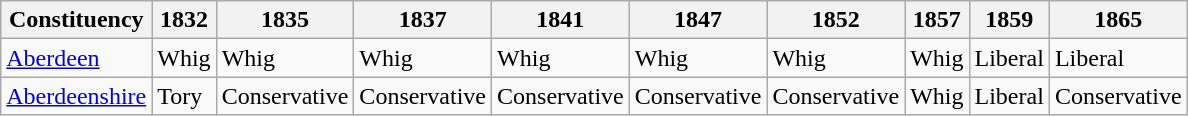<table class=wikitable sortable>
<tr>
<th>Constituency</th>
<th>1832</th>
<th>1835</th>
<th>1837</th>
<th>1841</th>
<th>1847</th>
<th>1852</th>
<th>1857</th>
<th>1859</th>
<th>1865</th>
</tr>
<tr>
<td><a href='#'>Aberdeen</a></td>
<td bgcolor=>Whig</td>
<td bgcolor=>Whig</td>
<td bgcolor=>Whig</td>
<td bgcolor=>Whig</td>
<td bgcolor=>Whig</td>
<td bgcolor=>Whig</td>
<td bgcolor=>Whig</td>
<td bgcolor=>Liberal</td>
<td bgcolor=>Liberal</td>
</tr>
<tr>
<td><a href='#'>Aberdeenshire</a></td>
<td bgcolor=>Tory</td>
<td bgcolor=>Conservative</td>
<td bgcolor=>Conservative</td>
<td bgcolor=>Conservative</td>
<td bgcolor=>Conservative</td>
<td bgcolor=>Conservative</td>
<td bgcolor=>Whig</td>
<td bgcolor=>Liberal</td>
<td bgcolor=>Conservative</td>
</tr>
</table>
